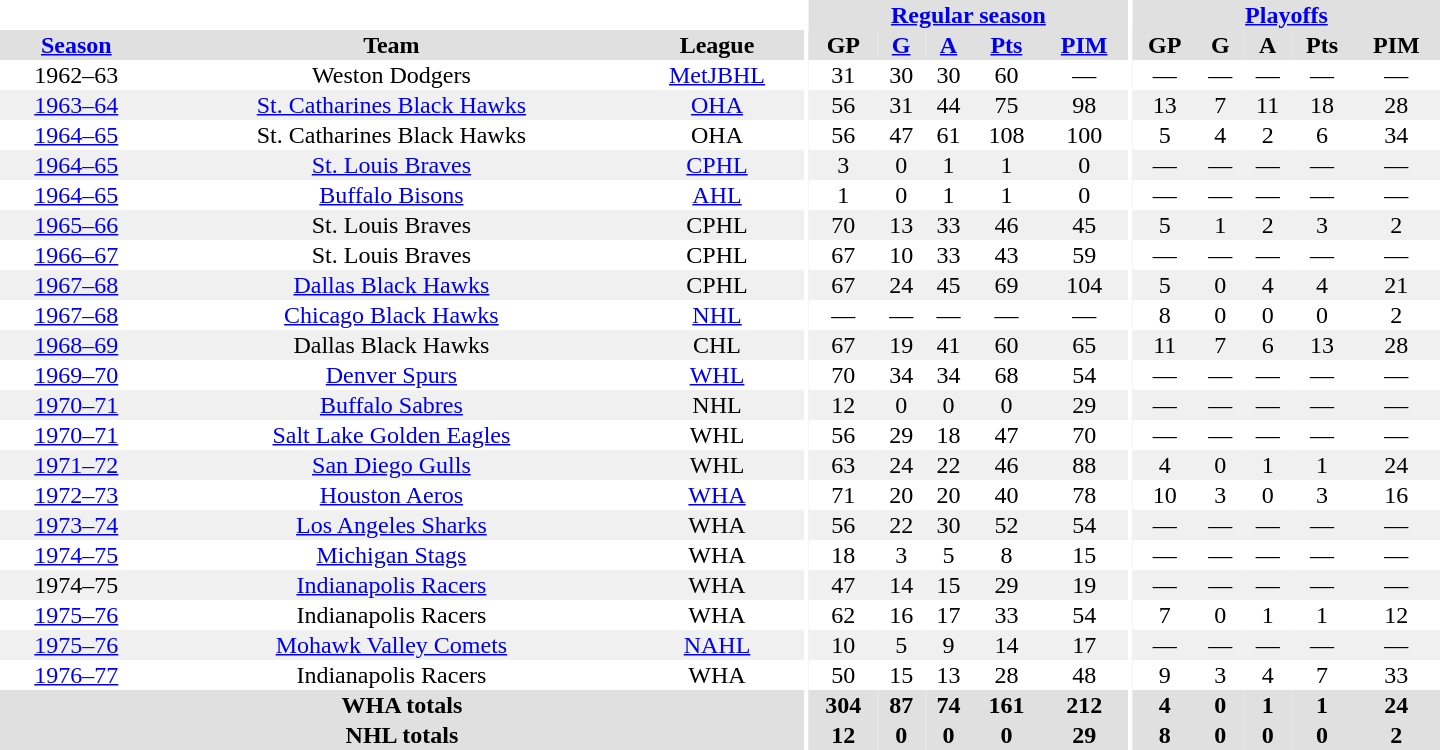<table border="0" cellpadding="1" cellspacing="0" style="text-align:center; width:60em">
<tr bgcolor="#e0e0e0">
<th colspan="3" bgcolor="#ffffff"></th>
<th rowspan="100" bgcolor="#ffffff"></th>
<th colspan="5"><a href='#'>Regular season</a></th>
<th rowspan="100" bgcolor="#ffffff"></th>
<th colspan="5"><a href='#'>Playoffs</a></th>
</tr>
<tr bgcolor="#e0e0e0">
<th><a href='#'>Season</a></th>
<th>Team</th>
<th>League</th>
<th>GP</th>
<th><a href='#'>G</a></th>
<th><a href='#'>A</a></th>
<th><a href='#'>Pts</a></th>
<th><a href='#'>PIM</a></th>
<th>GP</th>
<th>G</th>
<th>A</th>
<th>Pts</th>
<th>PIM</th>
</tr>
<tr>
<td>1962–63</td>
<td>Weston Dodgers</td>
<td><a href='#'>MetJBHL</a></td>
<td>31</td>
<td>30</td>
<td>30</td>
<td>60</td>
<td>—</td>
<td>—</td>
<td>—</td>
<td>—</td>
<td>—</td>
<td>—</td>
</tr>
<tr bgcolor="#f0f0f0">
<td><a href='#'>1963–64</a></td>
<td><a href='#'>St. Catharines Black Hawks</a></td>
<td><a href='#'>OHA</a></td>
<td>56</td>
<td>31</td>
<td>44</td>
<td>75</td>
<td>98</td>
<td>13</td>
<td>7</td>
<td>11</td>
<td>18</td>
<td>28</td>
</tr>
<tr>
<td><a href='#'>1964–65</a></td>
<td>St. Catharines Black Hawks</td>
<td>OHA</td>
<td>56</td>
<td>47</td>
<td>61</td>
<td>108</td>
<td>100</td>
<td>5</td>
<td>4</td>
<td>2</td>
<td>6</td>
<td>34</td>
</tr>
<tr bgcolor="#f0f0f0">
<td><a href='#'>1964–65</a></td>
<td><a href='#'>St. Louis Braves</a></td>
<td><a href='#'>CPHL</a></td>
<td>3</td>
<td>0</td>
<td>1</td>
<td>1</td>
<td>0</td>
<td>—</td>
<td>—</td>
<td>—</td>
<td>—</td>
<td>—</td>
</tr>
<tr>
<td><a href='#'>1964–65</a></td>
<td><a href='#'>Buffalo Bisons</a></td>
<td><a href='#'>AHL</a></td>
<td>1</td>
<td>0</td>
<td>1</td>
<td>1</td>
<td>0</td>
<td>—</td>
<td>—</td>
<td>—</td>
<td>—</td>
<td>—</td>
</tr>
<tr bgcolor="#f0f0f0">
<td><a href='#'>1965–66</a></td>
<td>St. Louis Braves</td>
<td>CPHL</td>
<td>70</td>
<td>13</td>
<td>33</td>
<td>46</td>
<td>45</td>
<td>5</td>
<td>1</td>
<td>2</td>
<td>3</td>
<td>2</td>
</tr>
<tr>
<td><a href='#'>1966–67</a></td>
<td>St. Louis Braves</td>
<td>CPHL</td>
<td>67</td>
<td>10</td>
<td>33</td>
<td>43</td>
<td>59</td>
<td>—</td>
<td>—</td>
<td>—</td>
<td>—</td>
<td>—</td>
</tr>
<tr bgcolor="#f0f0f0">
<td><a href='#'>1967–68</a></td>
<td><a href='#'>Dallas Black Hawks</a></td>
<td>CPHL</td>
<td>67</td>
<td>24</td>
<td>45</td>
<td>69</td>
<td>104</td>
<td>5</td>
<td>0</td>
<td>4</td>
<td>4</td>
<td>21</td>
</tr>
<tr>
<td><a href='#'>1967–68</a></td>
<td><a href='#'>Chicago Black Hawks</a></td>
<td><a href='#'>NHL</a></td>
<td>—</td>
<td>—</td>
<td>—</td>
<td>—</td>
<td>—</td>
<td>8</td>
<td>0</td>
<td>0</td>
<td>0</td>
<td>2</td>
</tr>
<tr bgcolor="#f0f0f0">
<td><a href='#'>1968–69</a></td>
<td>Dallas Black Hawks</td>
<td>CHL</td>
<td>67</td>
<td>19</td>
<td>41</td>
<td>60</td>
<td>65</td>
<td>11</td>
<td>7</td>
<td>6</td>
<td>13</td>
<td>28</td>
</tr>
<tr>
<td><a href='#'>1969–70</a></td>
<td><a href='#'>Denver Spurs</a></td>
<td><a href='#'>WHL</a></td>
<td>70</td>
<td>34</td>
<td>34</td>
<td>68</td>
<td>54</td>
<td>—</td>
<td>—</td>
<td>—</td>
<td>—</td>
<td>—</td>
</tr>
<tr bgcolor="#f0f0f0">
<td><a href='#'>1970–71</a></td>
<td><a href='#'>Buffalo Sabres</a></td>
<td>NHL</td>
<td>12</td>
<td>0</td>
<td>0</td>
<td>0</td>
<td>29</td>
<td>—</td>
<td>—</td>
<td>—</td>
<td>—</td>
<td>—</td>
</tr>
<tr>
<td><a href='#'>1970–71</a></td>
<td><a href='#'>Salt Lake Golden Eagles</a></td>
<td>WHL</td>
<td>56</td>
<td>29</td>
<td>18</td>
<td>47</td>
<td>70</td>
<td>—</td>
<td>—</td>
<td>—</td>
<td>—</td>
<td>—</td>
</tr>
<tr bgcolor="#f0f0f0">
<td><a href='#'>1971–72</a></td>
<td><a href='#'>San Diego Gulls</a></td>
<td>WHL</td>
<td>63</td>
<td>24</td>
<td>22</td>
<td>46</td>
<td>88</td>
<td>4</td>
<td>0</td>
<td>1</td>
<td>1</td>
<td>24</td>
</tr>
<tr>
<td><a href='#'>1972–73</a></td>
<td><a href='#'>Houston Aeros</a></td>
<td><a href='#'>WHA</a></td>
<td>71</td>
<td>20</td>
<td>20</td>
<td>40</td>
<td>78</td>
<td>10</td>
<td>3</td>
<td>0</td>
<td>3</td>
<td>16</td>
</tr>
<tr bgcolor="#f0f0f0">
<td><a href='#'>1973–74</a></td>
<td><a href='#'>Los Angeles Sharks</a></td>
<td>WHA</td>
<td>56</td>
<td>22</td>
<td>30</td>
<td>52</td>
<td>54</td>
<td>—</td>
<td>—</td>
<td>—</td>
<td>—</td>
<td>—</td>
</tr>
<tr>
<td><a href='#'>1974–75</a></td>
<td><a href='#'>Michigan Stags</a></td>
<td>WHA</td>
<td>18</td>
<td>3</td>
<td>5</td>
<td>8</td>
<td>15</td>
<td>—</td>
<td>—</td>
<td>—</td>
<td>—</td>
<td>—</td>
</tr>
<tr bgcolor="#f0f0f0">
<td>1974–75</td>
<td><a href='#'>Indianapolis Racers</a></td>
<td>WHA</td>
<td>47</td>
<td>14</td>
<td>15</td>
<td>29</td>
<td>19</td>
<td>—</td>
<td>—</td>
<td>—</td>
<td>—</td>
<td>—</td>
</tr>
<tr>
<td><a href='#'>1975–76</a></td>
<td>Indianapolis Racers</td>
<td>WHA</td>
<td>62</td>
<td>16</td>
<td>17</td>
<td>33</td>
<td>54</td>
<td>7</td>
<td>0</td>
<td>1</td>
<td>1</td>
<td>12</td>
</tr>
<tr bgcolor="#f0f0f0">
<td><a href='#'>1975–76</a></td>
<td><a href='#'>Mohawk Valley Comets</a></td>
<td><a href='#'>NAHL</a></td>
<td>10</td>
<td>5</td>
<td>9</td>
<td>14</td>
<td>17</td>
<td>—</td>
<td>—</td>
<td>—</td>
<td>—</td>
<td>—</td>
</tr>
<tr>
<td><a href='#'>1976–77</a></td>
<td>Indianapolis Racers</td>
<td>WHA</td>
<td>50</td>
<td>15</td>
<td>13</td>
<td>28</td>
<td>48</td>
<td>9</td>
<td>3</td>
<td>4</td>
<td>7</td>
<td>33</td>
</tr>
<tr bgcolor="#e0e0e0">
<th colspan="3">WHA totals</th>
<th>304</th>
<th>87</th>
<th>74</th>
<th>161</th>
<th>212</th>
<th>4</th>
<th>0</th>
<th>1</th>
<th>1</th>
<th>24</th>
</tr>
<tr bgcolor="#e0e0e0">
<th colspan="3">NHL totals</th>
<th>12</th>
<th>0</th>
<th>0</th>
<th>0</th>
<th>29</th>
<th>8</th>
<th>0</th>
<th>0</th>
<th>0</th>
<th>2</th>
</tr>
</table>
